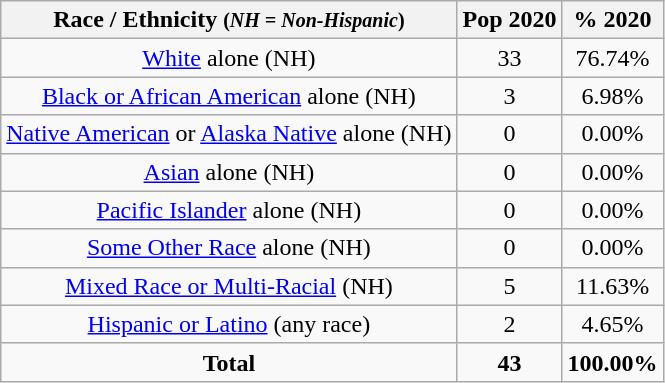<table class="wikitable" style="text-align:center;">
<tr>
<th>Race / Ethnicity <small>(<em>NH = Non-Hispanic</em>)</small></th>
<th>Pop 2020</th>
<th>% 2020</th>
</tr>
<tr>
<td><a href='#'>White</a> alone (NH)</td>
<td>33</td>
<td>76.74%</td>
</tr>
<tr>
<td><a href='#'>Black or African American</a> alone (NH)</td>
<td>3</td>
<td>6.98%</td>
</tr>
<tr>
<td><a href='#'>Native American</a> or <a href='#'>Alaska Native</a> alone (NH)</td>
<td>0</td>
<td>0.00%</td>
</tr>
<tr>
<td><a href='#'>Asian</a> alone (NH)</td>
<td>0</td>
<td>0.00%</td>
</tr>
<tr>
<td><a href='#'>Pacific Islander</a> alone (NH)</td>
<td>0</td>
<td>0.00%</td>
</tr>
<tr>
<td><a href='#'>Some Other Race</a> alone (NH)</td>
<td>0</td>
<td>0.00%</td>
</tr>
<tr>
<td><a href='#'>Mixed Race or Multi-Racial</a> (NH)</td>
<td>5</td>
<td>11.63%</td>
</tr>
<tr>
<td><a href='#'>Hispanic or Latino</a> (any race)</td>
<td>2</td>
<td>4.65%</td>
</tr>
<tr>
<td><strong>Total</strong></td>
<td><strong>43</strong></td>
<td><strong>100.00%</strong></td>
</tr>
</table>
